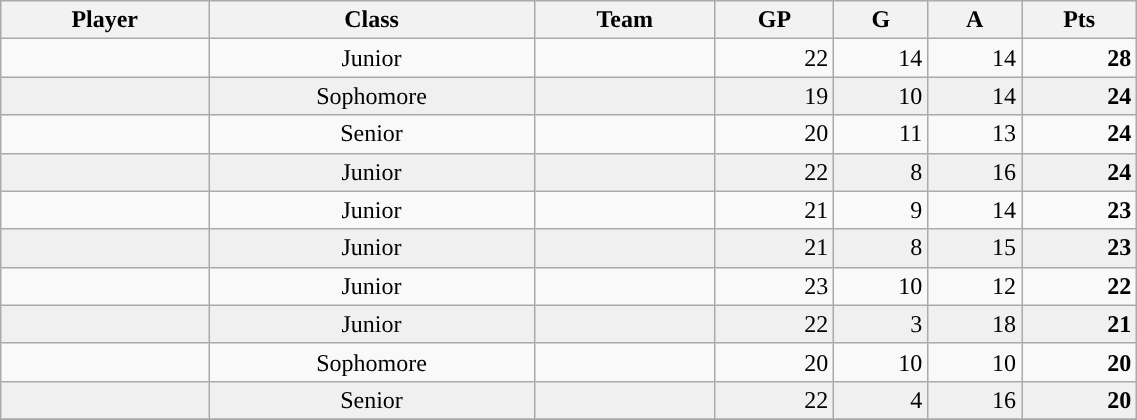<table class="wikitable sortable" style="text-align: center; "width=60%">
<tr>
<th>Player</th>
<th>Class</th>
<th>Team</th>
<th>GP</th>
<th>G</th>
<th>A</th>
<th>Pts</th>
</tr>
<tr>
<td style="text-align: left"></td>
<td>Junior</td>
<td><strong><a href='#'></a></strong></td>
<td style="text-align: right">22</td>
<td style="text-align: right">14</td>
<td style="text-align: right">14</td>
<td style="text-align: right"><strong>28</strong></td>
</tr>
<tr bgcolor=f0f0f0>
<td style="text-align: left"></td>
<td>Sophomore</td>
<td><strong><a href='#'></a></strong></td>
<td style="text-align: right">19</td>
<td style="text-align: right">10</td>
<td style="text-align: right">14</td>
<td style="text-align: right"><strong>24</strong></td>
</tr>
<tr>
<td style="text-align: left"></td>
<td>Senior</td>
<td><strong><a href='#'></a></strong></td>
<td style="text-align: right">20</td>
<td style="text-align: right">11</td>
<td style="text-align: right">13</td>
<td style="text-align: right"><strong>24</strong></td>
</tr>
<tr bgcolor=f0f0f0>
<td style="text-align: left"></td>
<td>Junior</td>
<td><strong><a href='#'></a></strong></td>
<td style="text-align: right">22</td>
<td style="text-align: right">8</td>
<td style="text-align: right">16</td>
<td style="text-align: right"><strong>24</strong></td>
</tr>
<tr>
<td style="text-align: left"></td>
<td>Junior</td>
<td><strong><a href='#'></a></strong></td>
<td style="text-align: right">21</td>
<td style="text-align: right">9</td>
<td style="text-align: right">14</td>
<td style="text-align: right"><strong>23</strong></td>
</tr>
<tr bgcolor=f0f0f0>
<td style="text-align: left"></td>
<td>Junior</td>
<td><strong><a href='#'></a></strong></td>
<td style="text-align: right">21</td>
<td style="text-align: right">8</td>
<td style="text-align: right">15</td>
<td style="text-align: right"><strong>23</strong></td>
</tr>
<tr>
<td style="text-align: left"></td>
<td>Junior</td>
<td><strong><a href='#'></a></strong></td>
<td style="text-align: right">23</td>
<td style="text-align: right">10</td>
<td style="text-align: right">12</td>
<td style="text-align: right"><strong>22</strong></td>
</tr>
<tr bgcolor=f0f0f0>
<td style="text-align: left"></td>
<td>Junior</td>
<td><strong><a href='#'></a></strong></td>
<td style="text-align: right">22</td>
<td style="text-align: right">3</td>
<td style="text-align: right">18</td>
<td style="text-align: right"><strong>21</strong></td>
</tr>
<tr>
<td style="text-align: left"></td>
<td>Sophomore</td>
<td><strong><a href='#'></a></strong></td>
<td style="text-align: right">20</td>
<td style="text-align: right">10</td>
<td style="text-align: right">10</td>
<td style="text-align: right"><strong>20</strong></td>
</tr>
<tr bgcolor=f0f0f0>
<td style="text-align: left"></td>
<td>Senior</td>
<td><strong><a href='#'></a></strong></td>
<td style="text-align: right">22</td>
<td style="text-align: right">4</td>
<td style="text-align: right">16</td>
<td style="text-align: right"><strong>20</strong></td>
</tr>
<tr>
</tr>
</table>
